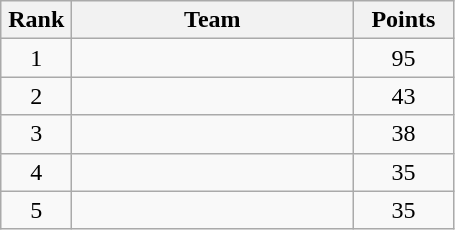<table class="wikitable" style="text-align:center;">
<tr>
<th width=40>Rank</th>
<th width=180>Team</th>
<th width=60>Points</th>
</tr>
<tr>
<td>1</td>
<td align=left></td>
<td>95</td>
</tr>
<tr>
<td>2</td>
<td align=left></td>
<td>43</td>
</tr>
<tr>
<td>3</td>
<td align=left></td>
<td>38</td>
</tr>
<tr>
<td>4</td>
<td align=left></td>
<td>35</td>
</tr>
<tr>
<td>5</td>
<td align=left></td>
<td>35</td>
</tr>
</table>
